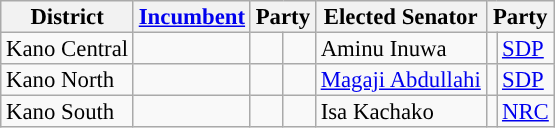<table class="sortable wikitable" style="font-size:95%;line-height:14px;">
<tr>
<th class="unsortable">District</th>
<th class="unsortable"><a href='#'>Incumbent</a></th>
<th colspan="2">Party</th>
<th class="unsortable">Elected Senator</th>
<th colspan="2">Party</th>
</tr>
<tr>
<td>Kano Central</td>
<td></td>
<td></td>
<td></td>
<td>Aminu Inuwa</td>
<td style="background:"></td>
<td><a href='#'>SDP</a></td>
</tr>
<tr>
<td>Kano North</td>
<td></td>
<td></td>
<td></td>
<td><a href='#'>Magaji Abdullahi</a></td>
<td style="background:"></td>
<td><a href='#'>SDP</a></td>
</tr>
<tr>
<td>Kano South</td>
<td></td>
<td></td>
<td></td>
<td>Isa Kachako</td>
<td style="background:"></td>
<td><a href='#'>NRC</a></td>
</tr>
</table>
